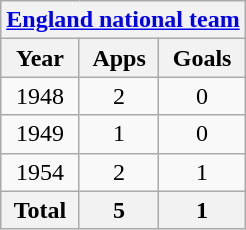<table class="wikitable" style="text-align:center">
<tr>
<th colspan=3><a href='#'>England national team</a></th>
</tr>
<tr>
<th>Year</th>
<th>Apps</th>
<th>Goals</th>
</tr>
<tr>
<td>1948</td>
<td>2</td>
<td>0</td>
</tr>
<tr>
<td>1949</td>
<td>1</td>
<td>0</td>
</tr>
<tr>
<td>1954</td>
<td>2</td>
<td>1</td>
</tr>
<tr>
<th>Total</th>
<th>5</th>
<th>1</th>
</tr>
</table>
